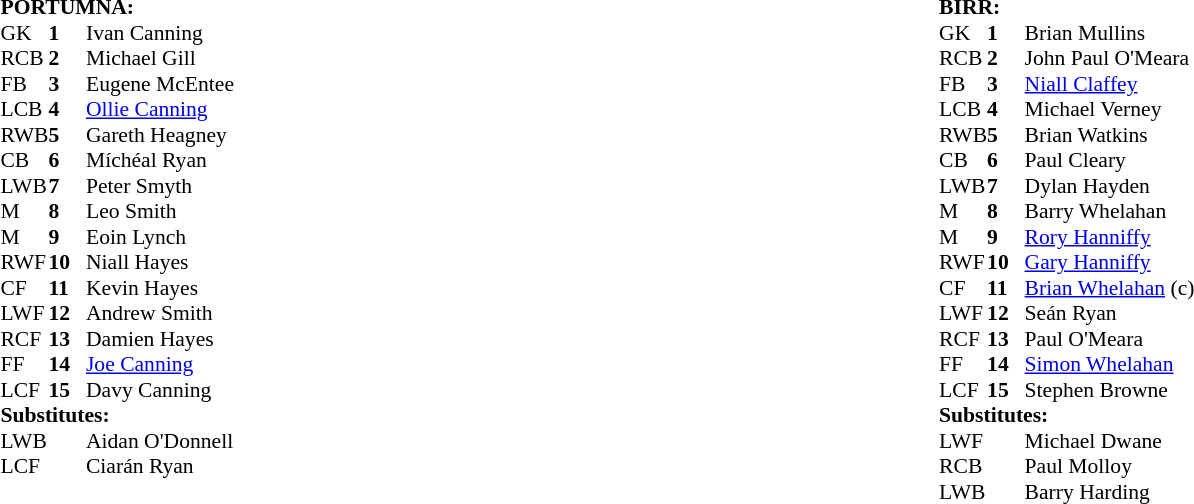<table width="100%">
<tr>
<td valign="top" width="50%"><br><table style="font-size: 90%" cellspacing="0" cellpadding="0" align=center>
<tr>
<td colspan="4"><strong>PORTUMNA:</strong></td>
</tr>
<tr>
<th width="25"></th>
<th width="25"></th>
</tr>
<tr>
<td>GK</td>
<td><strong>1</strong></td>
<td>Ivan Canning</td>
</tr>
<tr>
<td>RCB</td>
<td><strong>2</strong></td>
<td>Michael Gill</td>
</tr>
<tr>
<td>FB</td>
<td><strong>3</strong></td>
<td>Eugene McEntee</td>
</tr>
<tr>
<td>LCB</td>
<td><strong>4</strong></td>
<td><a href='#'>Ollie Canning</a></td>
</tr>
<tr>
<td>RWB</td>
<td><strong>5</strong></td>
<td>Gareth Heagney</td>
</tr>
<tr>
<td>CB</td>
<td><strong>6</strong></td>
<td>Míchéal Ryan</td>
</tr>
<tr>
<td>LWB</td>
<td><strong>7</strong></td>
<td>Peter Smyth </td>
</tr>
<tr>
<td>M</td>
<td><strong>8</strong></td>
<td>Leo Smith</td>
</tr>
<tr>
<td>M</td>
<td><strong>9</strong></td>
<td>Eoin Lynch</td>
</tr>
<tr>
<td>RWF</td>
<td><strong>10</strong></td>
<td>Niall Hayes</td>
</tr>
<tr>
<td>CF</td>
<td><strong>11</strong></td>
<td>Kevin Hayes</td>
</tr>
<tr>
<td>LWF</td>
<td><strong>12</strong></td>
<td>Andrew Smith</td>
</tr>
<tr>
<td>RCF</td>
<td><strong>13</strong></td>
<td>Damien Hayes</td>
</tr>
<tr>
<td>FF</td>
<td><strong>14</strong></td>
<td><a href='#'>Joe Canning</a></td>
</tr>
<tr>
<td>LCF</td>
<td><strong>15</strong></td>
<td>Davy Canning </td>
</tr>
<tr>
<td colspan=4><strong>Substitutes:</strong></td>
</tr>
<tr>
<td>LWB</td>
<td></td>
<td>Aidan O'Donnell </td>
</tr>
<tr>
<td>LCF</td>
<td></td>
<td>Ciarán Ryan </td>
</tr>
</table>
</td>
<td valign="top"></td>
<td valign="top" width="50%"><br><table style="font-size: 90%" cellspacing="0" cellpadding="0" align="center">
<tr>
<td colspan="4"><strong>BIRR:</strong></td>
</tr>
<tr>
<th width="25"></th>
<th width="25"></th>
</tr>
<tr>
<td>GK</td>
<td><strong>1</strong></td>
<td>Brian Mullins</td>
</tr>
<tr>
<td>RCB</td>
<td><strong>2</strong></td>
<td>John Paul O'Meara </td>
</tr>
<tr>
<td>FB</td>
<td><strong>3</strong></td>
<td><a href='#'>Niall Claffey</a></td>
</tr>
<tr>
<td>LCB</td>
<td><strong>4</strong></td>
<td>Michael Verney</td>
</tr>
<tr>
<td>RWB</td>
<td><strong>5</strong></td>
<td>Brian Watkins</td>
</tr>
<tr>
<td>CB</td>
<td><strong>6</strong></td>
<td>Paul Cleary</td>
</tr>
<tr>
<td>LWB</td>
<td><strong>7</strong></td>
<td>Dylan Hayden </td>
</tr>
<tr>
<td>M</td>
<td><strong>8</strong></td>
<td>Barry Whelahan</td>
</tr>
<tr>
<td>M</td>
<td><strong>9</strong></td>
<td><a href='#'>Rory Hanniffy</a></td>
</tr>
<tr>
<td>RWF</td>
<td><strong>10</strong></td>
<td><a href='#'>Gary Hanniffy</a></td>
</tr>
<tr>
<td>CF</td>
<td><strong>11</strong></td>
<td><a href='#'>Brian Whelahan</a> (c)</td>
</tr>
<tr>
<td>LWF</td>
<td><strong>12</strong></td>
<td>Seán Ryan </td>
</tr>
<tr>
<td>RCF</td>
<td><strong>13</strong></td>
<td>Paul O'Meara</td>
</tr>
<tr>
<td>FF</td>
<td><strong>14</strong></td>
<td><a href='#'>Simon Whelahan</a></td>
</tr>
<tr>
<td>LCF</td>
<td><strong>15</strong></td>
<td>Stephen Browne</td>
</tr>
<tr>
<td colspan=4><strong>Substitutes:</strong></td>
</tr>
<tr>
<td>LWF</td>
<td></td>
<td>Michael Dwane </td>
</tr>
<tr>
<td>RCB</td>
<td></td>
<td>Paul Molloy </td>
</tr>
<tr>
<td>LWB</td>
<td></td>
<td>Barry Harding </td>
</tr>
</table>
</td>
</tr>
</table>
